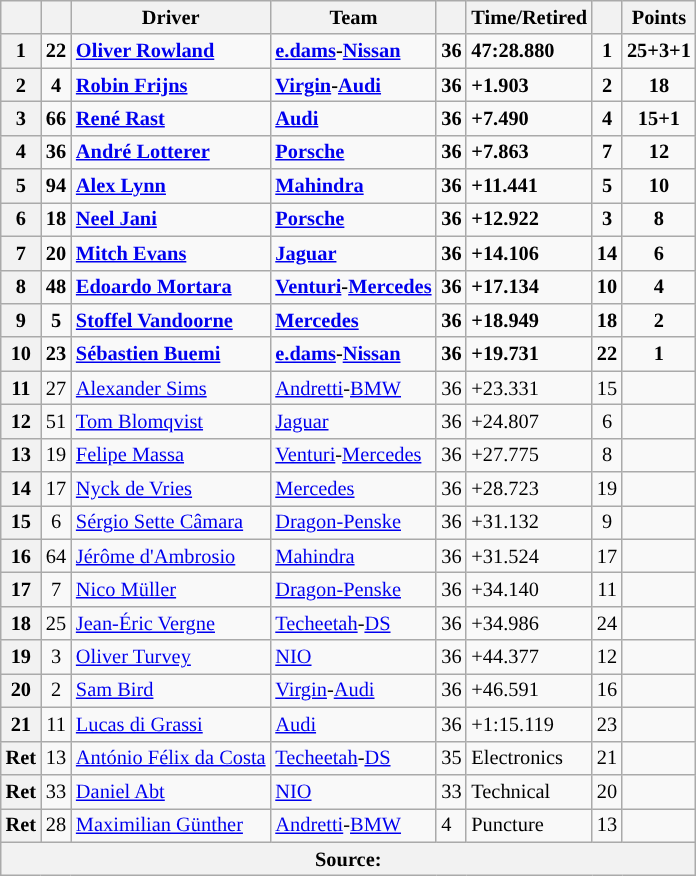<table class="wikitable" style="font-size: 85%">
<tr>
<th scope="col"></th>
<th scope="col"></th>
<th scope="col">Driver</th>
<th scope="col">Team</th>
<th scope="col"></th>
<th scope="col">Time/Retired</th>
<th scope="col"></th>
<th scope="col">Points</th>
</tr>
<tr style="font-weight:bold">
<th scope="row">1</th>
<td align="center">22</td>
<td data-sort-value="ROW"> <a href='#'>Oliver Rowland</a></td>
<td><a href='#'>e.dams</a>-<a href='#'>Nissan</a></td>
<td>36</td>
<td>47:28.880</td>
<td align="center">1</td>
<td align="center">25+3+1</td>
</tr>
<tr style="font-weight:bold">
<th scope="row">2</th>
<td align="center">4</td>
<td data-sort-value="FRI"> <a href='#'>Robin Frijns</a></td>
<td><a href='#'>Virgin</a>-<a href='#'>Audi</a></td>
<td>36</td>
<td>+1.903</td>
<td align="center">2</td>
<td align="center">18</td>
</tr>
<tr style="font-weight:bold">
<th scope="row">3</th>
<td align="center">66</td>
<td data-sort-value="RAS"> <a href='#'>René Rast</a></td>
<td><a href='#'>Audi</a></td>
<td>36</td>
<td>+7.490</td>
<td align="center">4</td>
<td align="center">15+1</td>
</tr>
<tr style="font-weight:bold">
<th scope="row">4</th>
<td align="center">36</td>
<td data-sort-value="LOT"> <a href='#'>André Lotterer</a></td>
<td><a href='#'>Porsche</a></td>
<td>36</td>
<td>+7.863</td>
<td align="center">7</td>
<td align="center">12</td>
</tr>
<tr style="font-weight:bold">
<th scope="row">5</th>
<td align="center">94</td>
<td data-sort-value="LYN"> <a href='#'>Alex Lynn</a></td>
<td><a href='#'>Mahindra</a></td>
<td>36</td>
<td>+11.441</td>
<td align="center">5</td>
<td align="center">10</td>
</tr>
<tr style="font-weight:bold">
<th scope="row">6</th>
<td align="center">18</td>
<td data-sort-value="JAN"> <a href='#'>Neel Jani</a></td>
<td><a href='#'>Porsche</a></td>
<td>36</td>
<td>+12.922</td>
<td align="center">3</td>
<td align="center">8</td>
</tr>
<tr style="font-weight:bold">
<th scope="row">7</th>
<td align="center">20</td>
<td data-sort-value="EVA"> <a href='#'>Mitch Evans</a></td>
<td><a href='#'>Jaguar</a></td>
<td>36</td>
<td>+14.106</td>
<td align="center">14</td>
<td align="center">6</td>
</tr>
<tr style="font-weight:bold">
<th scope="row">8</th>
<td align="center">48</td>
<td data-sort-value="MOR"> <a href='#'>Edoardo Mortara</a></td>
<td><a href='#'>Venturi</a>-<a href='#'>Mercedes</a></td>
<td>36</td>
<td>+17.134</td>
<td align="center">10</td>
<td align="center">4</td>
</tr>
<tr style="font-weight:bold">
<th scope="row">9</th>
<td align="center">5</td>
<td data-sort-value="VAN"> <a href='#'>Stoffel Vandoorne</a></td>
<td><a href='#'>Mercedes</a></td>
<td>36</td>
<td>+18.949</td>
<td align="center">18</td>
<td align="center">2</td>
</tr>
<tr style="font-weight:bold">
<th scope="row">10</th>
<td align="center">23</td>
<td data-sort-value="BUE"> <a href='#'>Sébastien Buemi</a></td>
<td><a href='#'>e.dams</a>-<a href='#'>Nissan</a></td>
<td>36</td>
<td>+19.731</td>
<td align="center">22</td>
<td align="center">1</td>
</tr>
<tr>
<th scope="row">11</th>
<td align="center">27</td>
<td data-sort-value="SIM"> <a href='#'>Alexander Sims</a></td>
<td><a href='#'>Andretti</a>-<a href='#'>BMW</a></td>
<td>36</td>
<td>+23.331</td>
<td align="center">15</td>
<td></td>
</tr>
<tr>
<th scope="row">12</th>
<td align="center">51</td>
<td data-sort-value="CAL"> <a href='#'>Tom Blomqvist</a></td>
<td><a href='#'>Jaguar</a></td>
<td>36</td>
<td>+24.807</td>
<td align="center">6</td>
<td></td>
</tr>
<tr>
<th scope="row">13</th>
<td align="center">19</td>
<td data-sort-value="MAS"> <a href='#'>Felipe Massa</a></td>
<td><a href='#'>Venturi</a>-<a href='#'>Mercedes</a></td>
<td>36</td>
<td>+27.775</td>
<td align="center">8</td>
<td></td>
</tr>
<tr>
<th scope="row">14</th>
<td align="center">17</td>
<td data-sort-value="DEV"> <a href='#'>Nyck de Vries</a></td>
<td><a href='#'>Mercedes</a></td>
<td>36</td>
<td>+28.723</td>
<td align="center">19</td>
<td></td>
</tr>
<tr>
<th scope="row">15</th>
<td align="center">6</td>
<td data-sort-value="SET"> <a href='#'>Sérgio Sette Câmara</a></td>
<td><a href='#'>Dragon-Penske</a></td>
<td>36</td>
<td>+31.132</td>
<td align="center">9</td>
<td></td>
</tr>
<tr>
<th scope="row">16</th>
<td align="center">64</td>
<td data-sort-value="DAM"> <a href='#'>Jérôme d'Ambrosio</a></td>
<td><a href='#'>Mahindra</a></td>
<td>36</td>
<td>+31.524</td>
<td align="center">17</td>
<td></td>
</tr>
<tr>
<th scope="row">17</th>
<td align="center">7</td>
<td data-sort-value="MUL"> <a href='#'>Nico Müller</a></td>
<td><a href='#'>Dragon-Penske</a></td>
<td>36</td>
<td>+34.140</td>
<td align="center">11</td>
<td></td>
</tr>
<tr>
<th scope="row">18</th>
<td align="center">25</td>
<td data-sort-value="VER"> <a href='#'>Jean-Éric Vergne</a></td>
<td><a href='#'>Techeetah</a>-<a href='#'>DS</a></td>
<td>36</td>
<td>+34.986</td>
<td align="center">24</td>
<td></td>
</tr>
<tr>
<th scope="row">19</th>
<td align="center">3</td>
<td data-sort-value="TUR"> <a href='#'>Oliver Turvey</a></td>
<td><a href='#'>NIO</a></td>
<td>36</td>
<td>+44.377</td>
<td align="center">12</td>
<td></td>
</tr>
<tr>
<th scope="row">20</th>
<td align="center">2</td>
<td data-sort-value="BIR"> <a href='#'>Sam Bird</a></td>
<td><a href='#'>Virgin</a>-<a href='#'>Audi</a></td>
<td>36</td>
<td>+46.591</td>
<td align="center">16</td>
<td></td>
</tr>
<tr>
<th scope="row">21</th>
<td align="center">11</td>
<td data-sort-value="DIG"> <a href='#'>Lucas di Grassi</a></td>
<td><a href='#'>Audi</a></td>
<td>36</td>
<td>+1:15.119</td>
<td align="center">23</td>
<td></td>
</tr>
<tr>
<th scope="row">Ret</th>
<td align="center">13</td>
<td data-sort-value="COS"> <a href='#'>António Félix da Costa</a></td>
<td><a href='#'>Techeetah</a>-<a href='#'>DS</a></td>
<td>35</td>
<td>Electronics</td>
<td align="center">21</td>
<td></td>
</tr>
<tr>
<th scope="row">Ret</th>
<td align="center">33</td>
<td data-sort-value="ABT"> <a href='#'>Daniel Abt</a></td>
<td><a href='#'>NIO</a></td>
<td>33</td>
<td>Technical</td>
<td align="center">20</td>
<td></td>
</tr>
<tr>
<th scope="row">Ret</th>
<td align="center">28</td>
<td data-sort-value="GUN"> <a href='#'>Maximilian Günther</a></td>
<td><a href='#'>Andretti</a>-<a href='#'>BMW</a></td>
<td>4</td>
<td>Puncture</td>
<td align="center">13</td>
<td></td>
</tr>
<tr>
<th colspan=8>Source:</th>
</tr>
</table>
